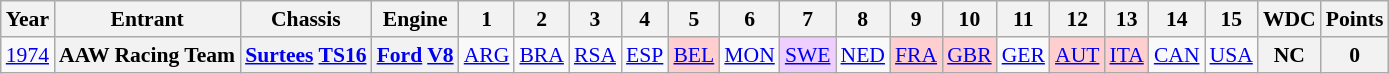<table class="wikitable" style="text-align:center; font-size:90%">
<tr>
<th>Year</th>
<th>Entrant</th>
<th>Chassis</th>
<th>Engine</th>
<th>1</th>
<th>2</th>
<th>3</th>
<th>4</th>
<th>5</th>
<th>6</th>
<th>7</th>
<th>8</th>
<th>9</th>
<th>10</th>
<th>11</th>
<th>12</th>
<th>13</th>
<th>14</th>
<th>15</th>
<th>WDC</th>
<th>Points</th>
</tr>
<tr>
<td><a href='#'>1974</a></td>
<th>AAW Racing Team</th>
<th><a href='#'>Surtees</a> <a href='#'>TS16</a></th>
<th><a href='#'>Ford</a> <a href='#'>V8</a></th>
<td><a href='#'>ARG</a></td>
<td><a href='#'>BRA</a></td>
<td><a href='#'>RSA</a></td>
<td><a href='#'>ESP</a></td>
<td style="background:#FFCFCF;"><a href='#'>BEL</a><br></td>
<td><a href='#'>MON</a></td>
<td style="background:#EFCFFF;"><a href='#'>SWE</a><br></td>
<td><a href='#'>NED</a></td>
<td style="background:#FFCFCF;"><a href='#'>FRA</a><br></td>
<td style="background:#FFCFCF;"><a href='#'>GBR</a><br></td>
<td><a href='#'>GER</a></td>
<td style="background:#FFCFCF;"><a href='#'>AUT</a><br></td>
<td style="background:#FFCFCF;"><a href='#'>ITA</a><br></td>
<td><a href='#'>CAN</a></td>
<td><a href='#'>USA</a></td>
<th>NC</th>
<th>0</th>
</tr>
</table>
